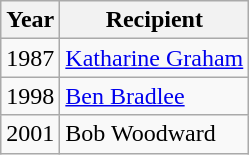<table class="wikitable">
<tr>
<th>Year</th>
<th>Recipient</th>
</tr>
<tr>
<td>1987</td>
<td><a href='#'>Katharine Graham</a></td>
</tr>
<tr>
<td>1998</td>
<td><a href='#'>Ben Bradlee</a></td>
</tr>
<tr>
<td>2001</td>
<td>Bob Woodward</td>
</tr>
</table>
